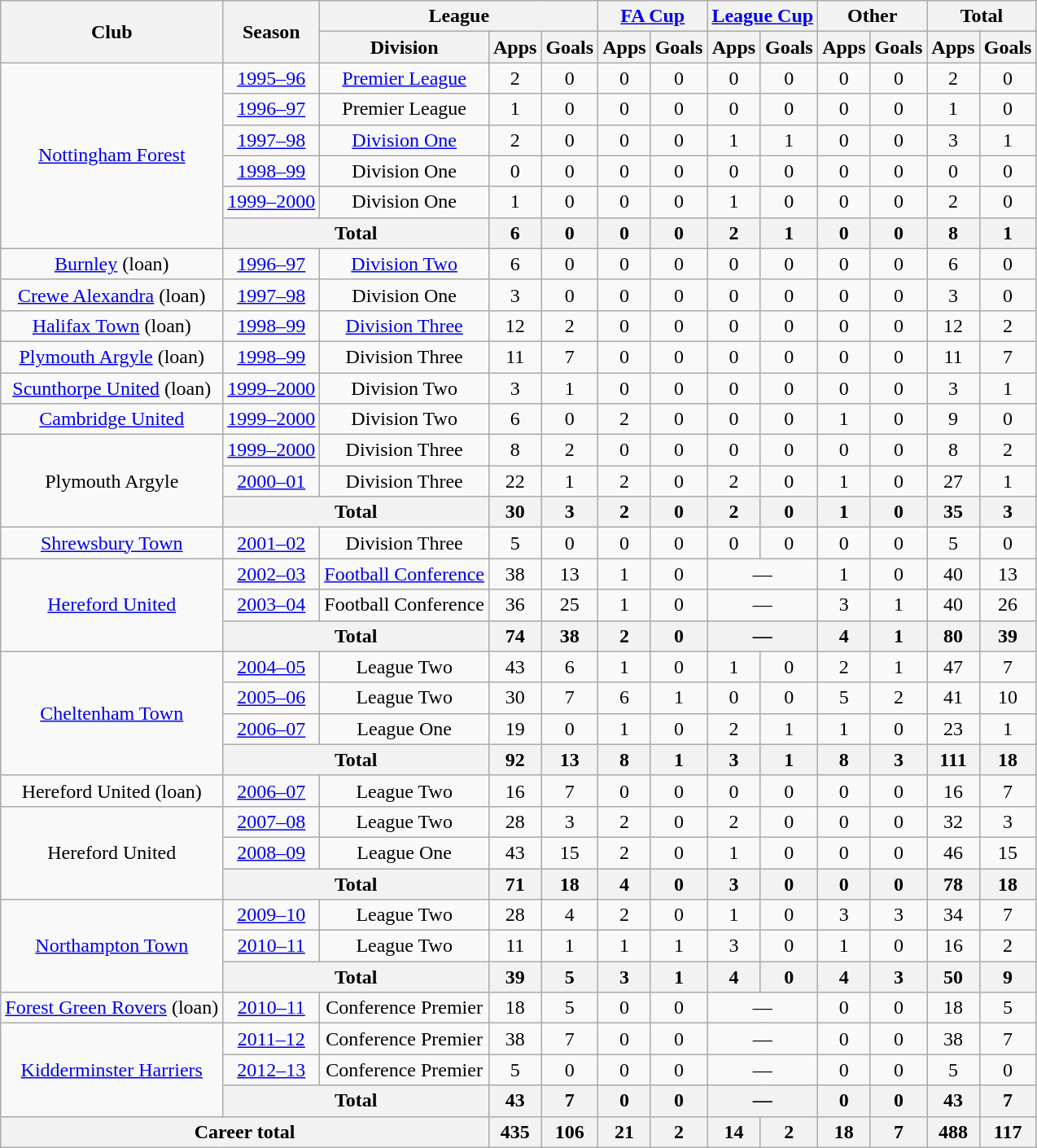<table class="wikitable" style="text-align:center">
<tr>
<th rowspan="2">Club</th>
<th rowspan="2">Season</th>
<th colspan="3">League</th>
<th colspan="2"><a href='#'>FA Cup</a></th>
<th colspan="2"><a href='#'>League Cup</a></th>
<th colspan="2">Other</th>
<th colspan="2">Total</th>
</tr>
<tr>
<th>Division</th>
<th>Apps</th>
<th>Goals</th>
<th>Apps</th>
<th>Goals</th>
<th>Apps</th>
<th>Goals</th>
<th>Apps</th>
<th>Goals</th>
<th>Apps</th>
<th>Goals</th>
</tr>
<tr>
<td rowspan="6"><a href='#'>Nottingham Forest</a></td>
<td><a href='#'>1995–96</a></td>
<td><a href='#'>Premier League</a></td>
<td>2</td>
<td>0</td>
<td>0</td>
<td>0</td>
<td>0</td>
<td>0</td>
<td>0</td>
<td>0</td>
<td>2</td>
<td>0</td>
</tr>
<tr>
<td><a href='#'>1996–97</a></td>
<td>Premier League</td>
<td>1</td>
<td>0</td>
<td>0</td>
<td>0</td>
<td>0</td>
<td>0</td>
<td>0</td>
<td>0</td>
<td>1</td>
<td>0</td>
</tr>
<tr>
<td><a href='#'>1997–98</a></td>
<td><a href='#'>Division One</a></td>
<td>2</td>
<td>0</td>
<td>0</td>
<td>0</td>
<td>1</td>
<td>1</td>
<td>0</td>
<td>0</td>
<td>3</td>
<td>1</td>
</tr>
<tr>
<td><a href='#'>1998–99</a></td>
<td>Division One</td>
<td>0</td>
<td>0</td>
<td>0</td>
<td>0</td>
<td>0</td>
<td>0</td>
<td>0</td>
<td>0</td>
<td>0</td>
<td>0</td>
</tr>
<tr>
<td><a href='#'>1999–2000</a></td>
<td>Division One</td>
<td>1</td>
<td>0</td>
<td>0</td>
<td>0</td>
<td>1</td>
<td>0</td>
<td>0</td>
<td>0</td>
<td>2</td>
<td>0</td>
</tr>
<tr>
<th colspan="2">Total</th>
<th>6</th>
<th>0</th>
<th>0</th>
<th>0</th>
<th>2</th>
<th>1</th>
<th>0</th>
<th>0</th>
<th>8</th>
<th>1</th>
</tr>
<tr>
<td><a href='#'>Burnley</a> (loan)</td>
<td><a href='#'>1996–97</a></td>
<td><a href='#'>Division Two</a></td>
<td>6</td>
<td>0</td>
<td>0</td>
<td>0</td>
<td>0</td>
<td>0</td>
<td>0</td>
<td>0</td>
<td>6</td>
<td>0</td>
</tr>
<tr>
<td><a href='#'>Crewe Alexandra</a> (loan)</td>
<td><a href='#'>1997–98</a></td>
<td>Division One</td>
<td>3</td>
<td>0</td>
<td>0</td>
<td>0</td>
<td>0</td>
<td>0</td>
<td>0</td>
<td>0</td>
<td>3</td>
<td>0</td>
</tr>
<tr>
<td><a href='#'>Halifax Town</a> (loan)</td>
<td><a href='#'>1998–99</a></td>
<td><a href='#'>Division Three</a></td>
<td>12</td>
<td>2</td>
<td>0</td>
<td>0</td>
<td>0</td>
<td>0</td>
<td>0</td>
<td>0</td>
<td>12</td>
<td>2</td>
</tr>
<tr>
<td><a href='#'>Plymouth Argyle</a> (loan)</td>
<td><a href='#'>1998–99</a></td>
<td>Division Three</td>
<td>11</td>
<td>7</td>
<td>0</td>
<td>0</td>
<td>0</td>
<td>0</td>
<td>0</td>
<td>0</td>
<td>11</td>
<td>7</td>
</tr>
<tr>
<td><a href='#'>Scunthorpe United</a> (loan)</td>
<td><a href='#'>1999–2000</a></td>
<td>Division Two</td>
<td>3</td>
<td>1</td>
<td>0</td>
<td>0</td>
<td>0</td>
<td>0</td>
<td>0</td>
<td>0</td>
<td>3</td>
<td>1</td>
</tr>
<tr>
<td><a href='#'>Cambridge United</a></td>
<td><a href='#'>1999–2000</a></td>
<td>Division Two</td>
<td>6</td>
<td>0</td>
<td>2</td>
<td>0</td>
<td>0</td>
<td>0</td>
<td>1</td>
<td>0</td>
<td>9</td>
<td>0</td>
</tr>
<tr>
<td rowspan="3">Plymouth Argyle</td>
<td><a href='#'>1999–2000</a></td>
<td>Division Three</td>
<td>8</td>
<td>2</td>
<td>0</td>
<td>0</td>
<td>0</td>
<td>0</td>
<td>0</td>
<td>0</td>
<td>8</td>
<td>2</td>
</tr>
<tr>
<td><a href='#'>2000–01</a></td>
<td>Division Three</td>
<td>22</td>
<td>1</td>
<td>2</td>
<td>0</td>
<td>2</td>
<td>0</td>
<td>1</td>
<td>0</td>
<td>27</td>
<td>1</td>
</tr>
<tr>
<th colspan="2">Total</th>
<th>30</th>
<th>3</th>
<th>2</th>
<th>0</th>
<th>2</th>
<th>0</th>
<th>1</th>
<th>0</th>
<th>35</th>
<th>3</th>
</tr>
<tr>
<td><a href='#'>Shrewsbury Town</a></td>
<td><a href='#'>2001–02</a></td>
<td>Division Three</td>
<td>5</td>
<td>0</td>
<td>0</td>
<td>0</td>
<td>0</td>
<td>0</td>
<td>0</td>
<td>0</td>
<td>5</td>
<td>0</td>
</tr>
<tr>
<td rowspan="3"><a href='#'>Hereford United</a></td>
<td><a href='#'>2002–03</a></td>
<td><a href='#'>Football Conference</a></td>
<td>38</td>
<td>13</td>
<td>1</td>
<td>0</td>
<td colspan="2">—</td>
<td>1</td>
<td>0</td>
<td>40</td>
<td>13</td>
</tr>
<tr>
<td><a href='#'>2003–04</a></td>
<td>Football Conference</td>
<td>36</td>
<td>25</td>
<td>1</td>
<td>0</td>
<td colspan="2">—</td>
<td>3</td>
<td>1</td>
<td>40</td>
<td>26</td>
</tr>
<tr>
<th colspan="2">Total</th>
<th>74</th>
<th>38</th>
<th>2</th>
<th>0</th>
<th colspan="2">—</th>
<th>4</th>
<th>1</th>
<th>80</th>
<th>39</th>
</tr>
<tr>
<td rowspan="4"><a href='#'>Cheltenham Town</a></td>
<td><a href='#'>2004–05</a></td>
<td>League Two</td>
<td>43</td>
<td>6</td>
<td>1</td>
<td>0</td>
<td>1</td>
<td>0</td>
<td>2</td>
<td>1</td>
<td>47</td>
<td>7</td>
</tr>
<tr>
<td><a href='#'>2005–06</a></td>
<td>League Two</td>
<td>30</td>
<td>7</td>
<td>6</td>
<td>1</td>
<td>0</td>
<td>0</td>
<td>5</td>
<td>2</td>
<td>41</td>
<td>10</td>
</tr>
<tr>
<td><a href='#'>2006–07</a></td>
<td>League One</td>
<td>19</td>
<td>0</td>
<td>1</td>
<td>0</td>
<td>2</td>
<td>1</td>
<td>1</td>
<td>0</td>
<td>23</td>
<td>1</td>
</tr>
<tr>
<th colspan="2">Total</th>
<th>92</th>
<th>13</th>
<th>8</th>
<th>1</th>
<th>3</th>
<th>1</th>
<th>8</th>
<th>3</th>
<th>111</th>
<th>18</th>
</tr>
<tr>
<td>Hereford United (loan)</td>
<td><a href='#'>2006–07</a></td>
<td>League Two</td>
<td>16</td>
<td>7</td>
<td>0</td>
<td>0</td>
<td>0</td>
<td>0</td>
<td>0</td>
<td>0</td>
<td>16</td>
<td>7</td>
</tr>
<tr>
<td rowspan="3">Hereford United</td>
<td><a href='#'>2007–08</a></td>
<td>League Two</td>
<td>28</td>
<td>3</td>
<td>2</td>
<td>0</td>
<td>2</td>
<td>0</td>
<td>0</td>
<td>0</td>
<td>32</td>
<td>3</td>
</tr>
<tr>
<td><a href='#'>2008–09</a></td>
<td>League One</td>
<td>43</td>
<td>15</td>
<td>2</td>
<td>0</td>
<td>1</td>
<td>0</td>
<td>0</td>
<td>0</td>
<td>46</td>
<td>15</td>
</tr>
<tr>
<th colspan="2">Total</th>
<th>71</th>
<th>18</th>
<th>4</th>
<th>0</th>
<th>3</th>
<th>0</th>
<th>0</th>
<th>0</th>
<th>78</th>
<th>18</th>
</tr>
<tr>
<td rowspan="3"><a href='#'>Northampton Town</a></td>
<td><a href='#'>2009–10</a></td>
<td>League Two</td>
<td>28</td>
<td>4</td>
<td>2</td>
<td>0</td>
<td>1</td>
<td>0</td>
<td>3</td>
<td>3</td>
<td>34</td>
<td>7</td>
</tr>
<tr>
<td><a href='#'>2010–11</a></td>
<td>League Two</td>
<td>11</td>
<td>1</td>
<td>1</td>
<td>1</td>
<td>3</td>
<td>0</td>
<td>1</td>
<td>0</td>
<td>16</td>
<td>2</td>
</tr>
<tr>
<th colspan="2">Total</th>
<th>39</th>
<th>5</th>
<th>3</th>
<th>1</th>
<th>4</th>
<th>0</th>
<th>4</th>
<th>3</th>
<th>50</th>
<th>9</th>
</tr>
<tr>
<td><a href='#'>Forest Green Rovers</a> (loan)</td>
<td><a href='#'>2010–11</a></td>
<td>Conference Premier</td>
<td>18</td>
<td>5</td>
<td>0</td>
<td>0</td>
<td colspan="2">—</td>
<td>0</td>
<td>0</td>
<td>18</td>
<td>5</td>
</tr>
<tr>
<td rowspan="3"><a href='#'>Kidderminster Harriers</a></td>
<td><a href='#'>2011–12</a></td>
<td>Conference Premier</td>
<td>38</td>
<td>7</td>
<td>0</td>
<td>0</td>
<td colspan="2">—</td>
<td>0</td>
<td>0</td>
<td>38</td>
<td>7</td>
</tr>
<tr>
<td><a href='#'>2012–13</a></td>
<td>Conference Premier</td>
<td>5</td>
<td>0</td>
<td>0</td>
<td>0</td>
<td colspan="2">—</td>
<td>0</td>
<td>0</td>
<td>5</td>
<td>0</td>
</tr>
<tr>
<th colspan="2">Total</th>
<th>43</th>
<th>7</th>
<th>0</th>
<th>0</th>
<th colspan="2">—</th>
<th>0</th>
<th>0</th>
<th>43</th>
<th>7</th>
</tr>
<tr>
<th colspan="3">Career total</th>
<th>435</th>
<th>106</th>
<th>21</th>
<th>2</th>
<th>14</th>
<th>2</th>
<th>18</th>
<th>7</th>
<th>488</th>
<th>117</th>
</tr>
</table>
